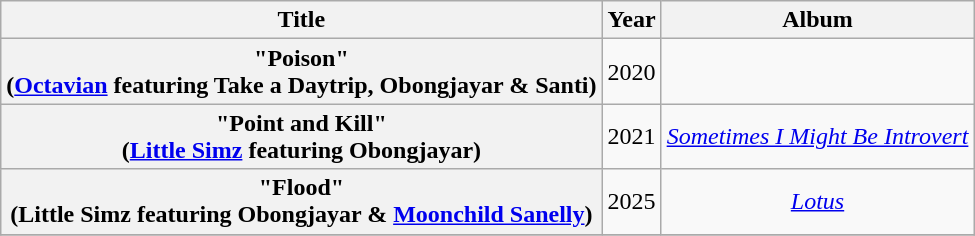<table class="wikitable plainrowheaders" style="text-align:center;">
<tr>
<th scope="col">Title</th>
<th scope="col">Year</th>
<th scope="col">Album</th>
</tr>
<tr>
<th scope="row">"Poison"<br><span>(<a href='#'>Octavian</a> featuring Take a Daytrip, Obongjayar & Santi)</span></th>
<td>2020</td>
<td></td>
</tr>
<tr>
<th scope="row">"Point and Kill"<br><span>(<a href='#'>Little Simz</a> featuring Obongjayar)</span></th>
<td>2021</td>
<td><em><a href='#'>Sometimes I Might Be Introvert</a></em></td>
</tr>
<tr>
<th scope="row">"Flood"<br><span>(Little Simz featuring Obongjayar & <a href='#'>Moonchild Sanelly</a>)</span></th>
<td>2025</td>
<td><em><a href='#'>Lotus</a></em></td>
</tr>
<tr>
</tr>
</table>
